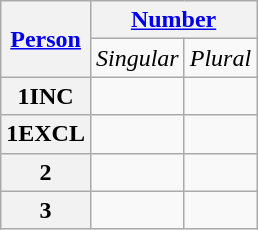<table class="wikitable">
<tr>
<th rowspan=2 align=center><a href='#'>Person</a></th>
<th colspan=2 align=center><a href='#'>Number</a></th>
</tr>
<tr>
<td align=center><em>Singular</em></td>
<td align=center><em>Plural</em></td>
</tr>
<tr>
<th>1INC</th>
<td></td>
<td align=center></td>
</tr>
<tr>
<th>1EXCL</th>
<td align=center></td>
<td align=center></td>
</tr>
<tr>
<th>2</th>
<td align=center></td>
<td align=center></td>
</tr>
<tr>
<th>3</th>
<td align=center></td>
<td align=center></td>
</tr>
</table>
